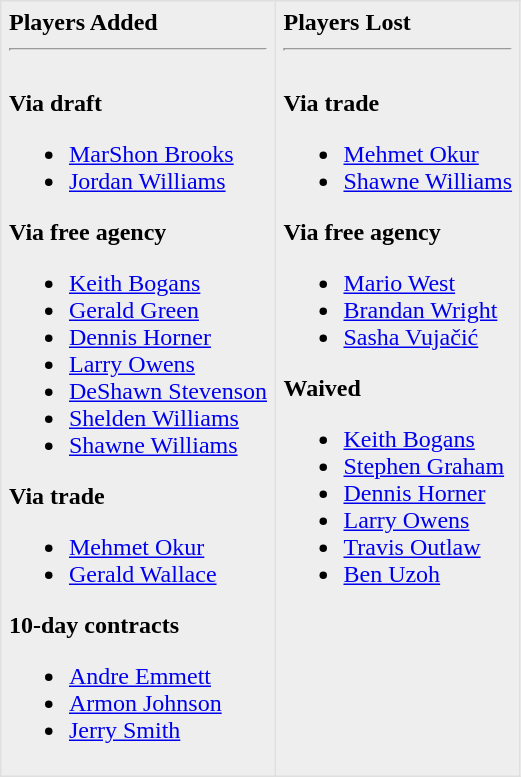<table border=1 style="border-collapse:collapse; background-color:#eeeeee" bordercolor="#DFDFDF" cellpadding="5">
<tr>
<td valign="top"><strong>Players Added</strong> <hr><br><strong>Via draft</strong><ul><li><a href='#'>MarShon Brooks</a></li><li><a href='#'>Jordan Williams</a></li></ul><strong>Via free agency</strong><ul><li><a href='#'>Keith Bogans</a></li><li><a href='#'>Gerald Green</a></li><li><a href='#'>Dennis Horner</a></li><li><a href='#'>Larry Owens</a></li><li><a href='#'>DeShawn Stevenson</a></li><li><a href='#'>Shelden Williams</a></li><li><a href='#'>Shawne Williams</a></li></ul><strong>Via trade</strong><ul><li><a href='#'>Mehmet Okur</a></li><li><a href='#'>Gerald Wallace</a></li></ul><strong>10-day contracts</strong><ul><li><a href='#'>Andre Emmett</a></li><li><a href='#'>Armon Johnson</a></li><li><a href='#'>Jerry Smith</a></li></ul></td>
<td valign="top"><strong>Players Lost</strong> <hr><br><strong>Via trade</strong><ul><li><a href='#'>Mehmet Okur</a></li><li><a href='#'>Shawne Williams</a></li></ul><strong>Via free agency</strong><ul><li><a href='#'>Mario West</a></li><li><a href='#'>Brandan Wright</a></li><li><a href='#'>Sasha Vujačić</a></li></ul><strong>Waived</strong><ul><li><a href='#'>Keith Bogans</a></li><li><a href='#'>Stephen Graham</a></li><li><a href='#'>Dennis Horner</a></li><li><a href='#'>Larry Owens</a></li><li><a href='#'>Travis Outlaw</a></li><li><a href='#'>Ben Uzoh</a></li></ul></td>
</tr>
</table>
